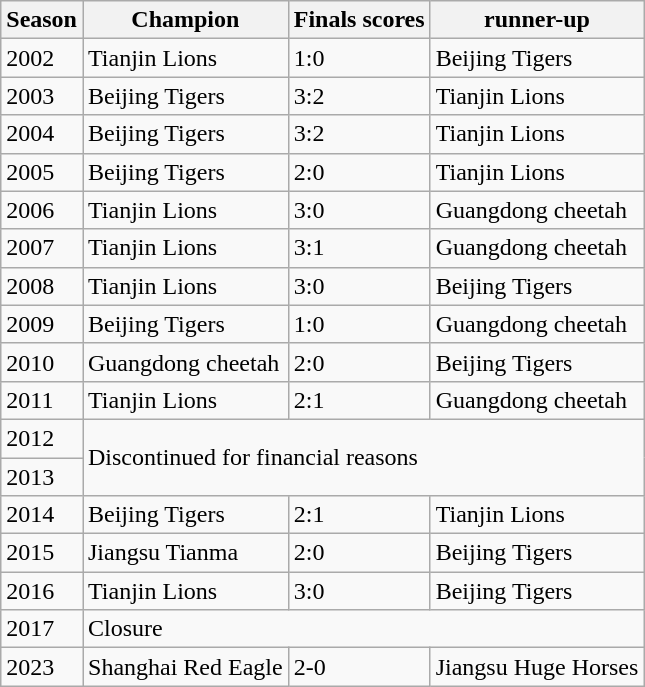<table class="wikitable">
<tr>
<th>Season</th>
<th>Champion</th>
<th>Finals scores</th>
<th>runner-up</th>
</tr>
<tr>
<td>2002</td>
<td>Tianjin Lions</td>
<td>1:0</td>
<td>Beijing Tigers</td>
</tr>
<tr>
<td>2003</td>
<td>Beijing Tigers</td>
<td>3:2</td>
<td>Tianjin Lions</td>
</tr>
<tr>
<td>2004</td>
<td>Beijing Tigers</td>
<td>3:2</td>
<td>Tianjin Lions</td>
</tr>
<tr>
<td>2005</td>
<td>Beijing Tigers</td>
<td>2:0</td>
<td>Tianjin Lions</td>
</tr>
<tr>
<td>2006</td>
<td>Tianjin Lions</td>
<td>3:0</td>
<td>Guangdong cheetah</td>
</tr>
<tr>
<td>2007</td>
<td>Tianjin Lions</td>
<td>3:1</td>
<td>Guangdong cheetah</td>
</tr>
<tr>
<td>2008</td>
<td>Tianjin Lions</td>
<td>3:0</td>
<td>Beijing Tigers</td>
</tr>
<tr>
<td>2009</td>
<td>Beijing Tigers</td>
<td>1:0</td>
<td>Guangdong cheetah</td>
</tr>
<tr>
<td>2010</td>
<td>Guangdong cheetah</td>
<td>2:0</td>
<td>Beijing Tigers</td>
</tr>
<tr>
<td>2011</td>
<td>Tianjin Lions</td>
<td>2:1</td>
<td>Guangdong cheetah</td>
</tr>
<tr>
<td>2012</td>
<td colspan="3" rowspan="2">Discontinued for financial reasons</td>
</tr>
<tr>
<td>2013</td>
</tr>
<tr>
<td>2014</td>
<td>Beijing Tigers</td>
<td>2:1</td>
<td>Tianjin Lions</td>
</tr>
<tr>
<td>2015</td>
<td>Jiangsu Tianma</td>
<td>2:0</td>
<td>Beijing Tigers</td>
</tr>
<tr>
<td>2016</td>
<td>Tianjin Lions</td>
<td>3:0</td>
<td>Beijing Tigers</td>
</tr>
<tr>
<td>2017</td>
<td colspan="3">Closure</td>
</tr>
<tr>
<td>2023</td>
<td>Shanghai Red Eagle</td>
<td>2-0</td>
<td>Jiangsu Huge Horses</td>
</tr>
</table>
